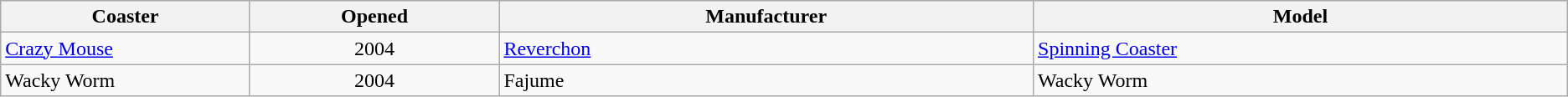<table class="wikitable sortable">
<tr>
<th style="width:7%;">Coaster</th>
<th style="width:7%;">Opened</th>
<th style="width:15%;">Manufacturer</th>
<th style="width:15%;">Model</th>
</tr>
<tr>
<td><a href='#'>Crazy Mouse</a></td>
<td style="text-align:center">2004</td>
<td><a href='#'>Reverchon</a></td>
<td><a href='#'>Spinning Coaster</a></td>
</tr>
<tr>
<td>Wacky Worm<br></td>
<td style="text-align:center">2004</td>
<td>Fajume</td>
<td>Wacky Worm</td>
</tr>
</table>
